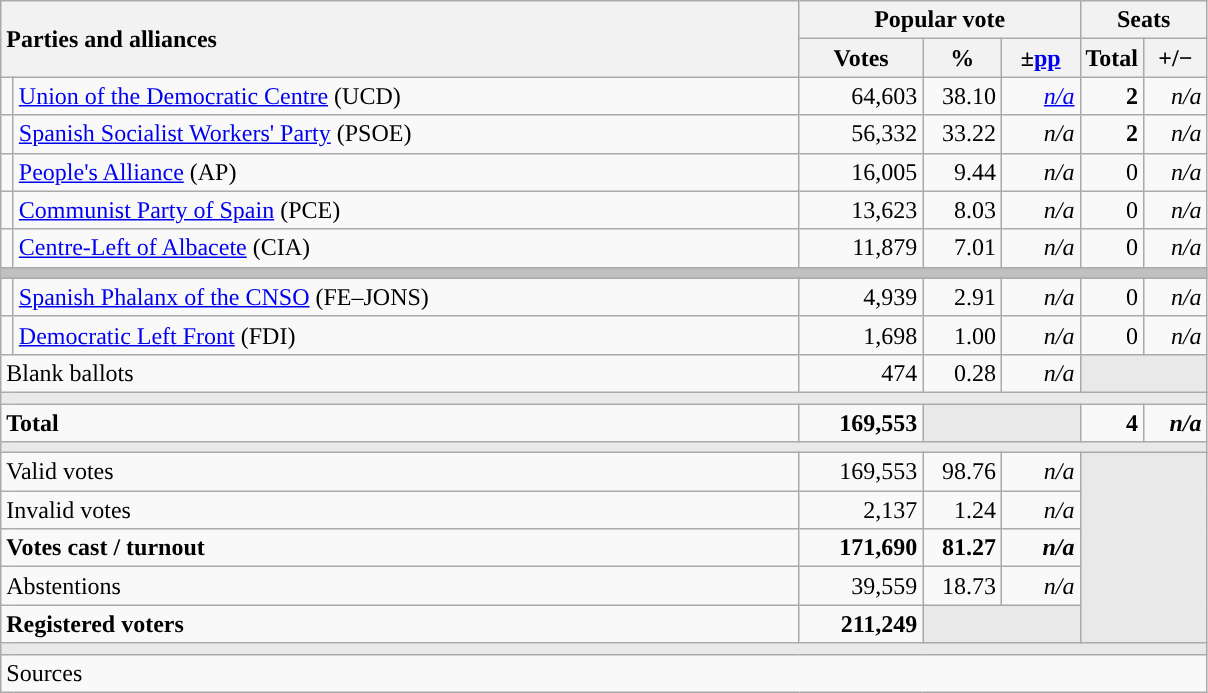<table class="wikitable" style="text-align:right;">
<tr>
<th style="text-align:left;" rowspan="2" colspan="2" width="525">Parties and alliances</th>
<th colspan="3">Popular vote</th>
<th colspan="2">Seats</th>
</tr>
<tr>
<th width="75">Votes</th>
<th width="45">%</th>
<th width="45">±<a href='#'>pp</a></th>
<th width="35">Total</th>
<th width="35">+/−</th>
</tr>
<tr>
<td width="1" style="color:inherit;background:"></td>
<td align="left"><a href='#'>Union of the Democratic Centre</a> (UCD)</td>
<td>64,603</td>
<td>38.10</td>
<td><em><a href='#'>n/a</a></em></td>
<td><strong>2</strong></td>
<td><em>n/a</em></td>
</tr>
<tr>
<td style="color:inherit;background:"></td>
<td align="left"><a href='#'>Spanish Socialist Workers' Party</a> (PSOE)</td>
<td>56,332</td>
<td>33.22</td>
<td><em>n/a</em></td>
<td><strong>2</strong></td>
<td><em>n/a</em></td>
</tr>
<tr>
<td style="color:inherit;background:"></td>
<td align="left"><a href='#'>People's Alliance</a> (AP)</td>
<td>16,005</td>
<td>9.44</td>
<td><em>n/a</em></td>
<td>0</td>
<td><em>n/a</em></td>
</tr>
<tr>
<td style="color:inherit;background:"></td>
<td align="left"><a href='#'>Communist Party of Spain</a> (PCE)</td>
<td>13,623</td>
<td>8.03</td>
<td><em>n/a</em></td>
<td>0</td>
<td><em>n/a</em></td>
</tr>
<tr>
<td style="color:inherit;background:"></td>
<td align="left"><a href='#'>Centre-Left of Albacete</a> (CIA)</td>
<td>11,879</td>
<td>7.01</td>
<td><em>n/a</em></td>
<td>0</td>
<td><em>n/a</em></td>
</tr>
<tr>
<td colspan="7" bgcolor="#C0C0C0"></td>
</tr>
<tr>
<td style="color:inherit;background:"></td>
<td align="left"><a href='#'>Spanish Phalanx of the CNSO</a> (FE–JONS)</td>
<td>4,939</td>
<td>2.91</td>
<td><em>n/a</em></td>
<td>0</td>
<td><em>n/a</em></td>
</tr>
<tr>
<td style="color:inherit;background:"></td>
<td align="left"><a href='#'>Democratic Left Front</a> (FDI)</td>
<td>1,698</td>
<td>1.00</td>
<td><em>n/a</em></td>
<td>0</td>
<td><em>n/a</em></td>
</tr>
<tr>
<td align="left" colspan="2">Blank ballots</td>
<td>474</td>
<td>0.28</td>
<td><em>n/a</em></td>
<td bgcolor="#E9E9E9" colspan="2"></td>
</tr>
<tr>
<td colspan="7" bgcolor="#E9E9E9"></td>
</tr>
<tr style="font-weight:bold;">
<td align="left" colspan="2">Total</td>
<td>169,553</td>
<td bgcolor="#E9E9E9" colspan="2"></td>
<td>4</td>
<td><em>n/a</em></td>
</tr>
<tr>
<td colspan="7" bgcolor="#E9E9E9"></td>
</tr>
<tr>
<td align="left" colspan="2">Valid votes</td>
<td>169,553</td>
<td>98.76</td>
<td><em>n/a</em></td>
<td bgcolor="#E9E9E9" colspan="2" rowspan="5"></td>
</tr>
<tr>
<td align="left" colspan="2">Invalid votes</td>
<td>2,137</td>
<td>1.24</td>
<td><em>n/a</em></td>
</tr>
<tr style="font-weight:bold;">
<td align="left" colspan="2">Votes cast / turnout</td>
<td>171,690</td>
<td>81.27</td>
<td><em>n/a</em></td>
</tr>
<tr>
<td align="left" colspan="2">Abstentions</td>
<td>39,559</td>
<td>18.73</td>
<td><em>n/a</em></td>
</tr>
<tr style="font-weight:bold;">
<td align="left" colspan="2">Registered voters</td>
<td>211,249</td>
<td bgcolor="#E9E9E9" colspan="2"></td>
</tr>
<tr>
<td colspan="7" bgcolor="#E9E9E9"></td>
</tr>
<tr>
<td align="left" colspan="7">Sources</td>
</tr>
</table>
